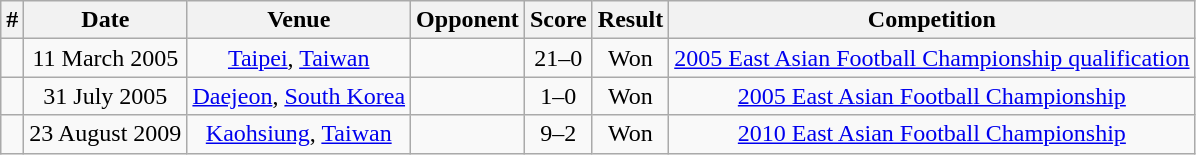<table class="wikitable" style="text-align: center;">
<tr>
<th>#</th>
<th>Date</th>
<th>Venue</th>
<th>Opponent</th>
<th>Score</th>
<th>Result</th>
<th>Competition</th>
</tr>
<tr>
<td></td>
<td>11 March 2005</td>
<td><a href='#'>Taipei</a>, <a href='#'>Taiwan</a></td>
<td></td>
<td>21–0</td>
<td>Won</td>
<td><a href='#'>2005 East Asian Football Championship qualification</a></td>
</tr>
<tr>
<td></td>
<td>31 July 2005</td>
<td><a href='#'>Daejeon</a>, <a href='#'>South Korea</a></td>
<td></td>
<td>1–0</td>
<td>Won</td>
<td><a href='#'>2005 East Asian Football Championship</a></td>
</tr>
<tr>
<td></td>
<td>23 August 2009</td>
<td><a href='#'>Kaohsiung</a>, <a href='#'>Taiwan</a></td>
<td></td>
<td>9–2</td>
<td>Won</td>
<td><a href='#'>2010 East Asian Football Championship</a></td>
</tr>
</table>
